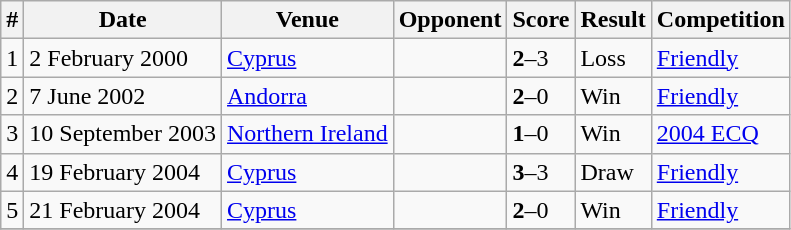<table class="wikitable">
<tr>
<th>#</th>
<th>Date</th>
<th>Venue</th>
<th>Opponent</th>
<th>Score</th>
<th>Result</th>
<th>Competition</th>
</tr>
<tr>
<td>1</td>
<td>2 February 2000</td>
<td><a href='#'>Cyprus</a></td>
<td></td>
<td><strong>2</strong>–3</td>
<td>Loss</td>
<td><a href='#'>Friendly</a></td>
</tr>
<tr>
<td>2</td>
<td>7 June 2002</td>
<td><a href='#'>Andorra</a></td>
<td></td>
<td><strong>2</strong>–0</td>
<td>Win</td>
<td><a href='#'>Friendly</a></td>
</tr>
<tr>
<td>3</td>
<td>10 September 2003</td>
<td><a href='#'>Northern Ireland</a></td>
<td></td>
<td><strong>1</strong>–0</td>
<td>Win</td>
<td><a href='#'>2004 ECQ</a></td>
</tr>
<tr>
<td>4</td>
<td>19 February 2004</td>
<td><a href='#'>Cyprus</a></td>
<td></td>
<td><strong>3</strong>–3</td>
<td>Draw</td>
<td><a href='#'>Friendly</a></td>
</tr>
<tr>
<td>5</td>
<td>21 February 2004</td>
<td><a href='#'>Cyprus</a></td>
<td></td>
<td><strong>2</strong>–0</td>
<td>Win</td>
<td><a href='#'>Friendly</a></td>
</tr>
<tr>
</tr>
</table>
